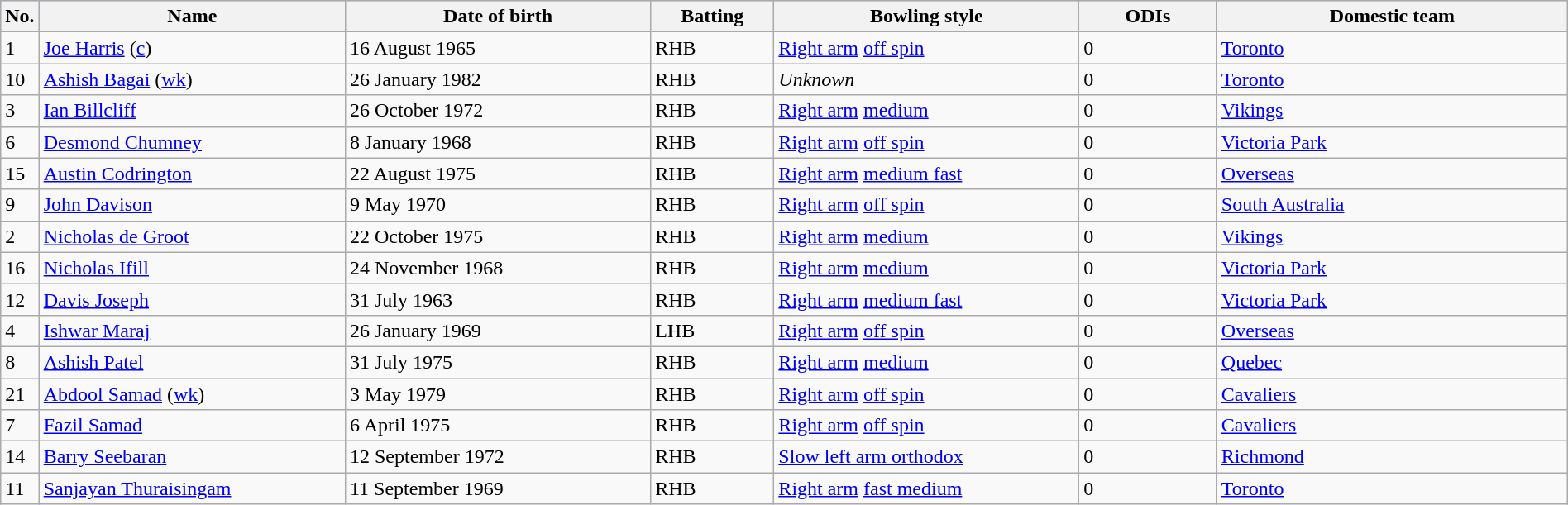<table class="wikitable sortable sortable" cellspacing="2" style="width:100%;">
<tr style="background:#aad0ff;">
<th>No.</th>
<th width=20%>Name</th>
<th width=20%>Date of birth</th>
<th width=8%>Batting</th>
<th width=20%>Bowling style</th>
<th width=9%>ODIs</th>
<th width=25%>Domestic team</th>
</tr>
<tr>
<td>1</td>
<td><a href='#'>Joe Harris</a> (<a href='#'>c</a>)</td>
<td>16 August 1965</td>
<td>RHB</td>
<td><a href='#'>Right arm</a> <a href='#'>off spin</a></td>
<td>0</td>
<td> <a href='#'>Toronto</a></td>
</tr>
<tr>
<td>10</td>
<td><a href='#'>Ashish Bagai</a> (<a href='#'>wk</a>)</td>
<td>26 January 1982</td>
<td>RHB</td>
<td><em>Unknown</em></td>
<td>0</td>
<td> <a href='#'>Toronto</a></td>
</tr>
<tr>
<td>3</td>
<td><a href='#'>Ian Billcliff</a></td>
<td>26 October 1972</td>
<td>RHB</td>
<td><a href='#'>Right arm</a> <a href='#'>medium</a></td>
<td>0</td>
<td> <a href='#'>Vikings</a></td>
</tr>
<tr>
<td>6</td>
<td><a href='#'>Desmond Chumney</a></td>
<td>8 January 1968</td>
<td>RHB</td>
<td><a href='#'>Right arm</a> <a href='#'>off spin</a></td>
<td>0</td>
<td> <a href='#'>Victoria Park</a></td>
</tr>
<tr>
<td>15</td>
<td><a href='#'>Austin Codrington</a></td>
<td>22 August 1975</td>
<td>RHB</td>
<td><a href='#'>Right arm</a> <a href='#'>medium fast</a></td>
<td>0</td>
<td> <a href='#'>Overseas</a></td>
</tr>
<tr>
<td>9</td>
<td><a href='#'>John Davison</a></td>
<td>9 May 1970</td>
<td>RHB</td>
<td><a href='#'>Right arm</a> <a href='#'>off spin</a></td>
<td>0</td>
<td> <a href='#'>South Australia</a></td>
</tr>
<tr>
<td>2</td>
<td><a href='#'>Nicholas de Groot</a></td>
<td>22 October 1975</td>
<td>RHB</td>
<td><a href='#'>Right arm</a> <a href='#'>medium</a></td>
<td>0</td>
<td> <a href='#'>Vikings</a></td>
</tr>
<tr>
<td>16</td>
<td><a href='#'>Nicholas Ifill</a></td>
<td>24 November 1968</td>
<td>RHB</td>
<td><a href='#'>Right arm</a> <a href='#'>medium</a></td>
<td>0</td>
<td> <a href='#'>Victoria Park</a></td>
</tr>
<tr>
<td>12</td>
<td><a href='#'>Davis Joseph</a></td>
<td>31 July 1963</td>
<td>RHB</td>
<td><a href='#'>Right arm</a> <a href='#'>medium fast</a></td>
<td>0</td>
<td> <a href='#'>Victoria Park</a></td>
</tr>
<tr>
<td>4</td>
<td><a href='#'>Ishwar Maraj</a></td>
<td>26 January 1969</td>
<td>LHB</td>
<td><a href='#'>Right arm</a> <a href='#'>off spin</a></td>
<td>0</td>
<td> <a href='#'>Overseas</a></td>
</tr>
<tr>
<td>8</td>
<td><a href='#'>Ashish Patel</a></td>
<td>31 July 1975</td>
<td>RHB</td>
<td><a href='#'>Right arm</a> <a href='#'>medium</a></td>
<td>0</td>
<td> <a href='#'>Quebec</a></td>
</tr>
<tr>
<td>21</td>
<td><a href='#'>Abdool Samad</a> (<a href='#'>wk</a>)</td>
<td>3 May 1979</td>
<td>RHB</td>
<td><a href='#'>Right arm</a> <a href='#'>off spin</a></td>
<td>0</td>
<td> <a href='#'>Cavaliers</a></td>
</tr>
<tr>
<td>7</td>
<td><a href='#'>Fazil Samad</a></td>
<td>6 April 1975</td>
<td>RHB</td>
<td><a href='#'>Right arm</a> <a href='#'>off spin</a></td>
<td>0</td>
<td> <a href='#'>Cavaliers</a></td>
</tr>
<tr>
<td>14</td>
<td><a href='#'>Barry Seebaran</a></td>
<td>12 September 1972</td>
<td>RHB</td>
<td><a href='#'>Slow left arm orthodox</a></td>
<td>0</td>
<td> <a href='#'>Richmond</a></td>
</tr>
<tr>
<td>11</td>
<td><a href='#'>Sanjayan Thuraisingam</a></td>
<td>11 September 1969</td>
<td>RHB</td>
<td><a href='#'>Right arm</a> <a href='#'>fast medium</a></td>
<td>0</td>
<td> <a href='#'>Toronto</a></td>
</tr>
</table>
